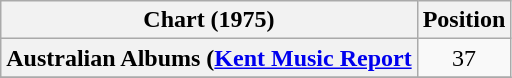<table class="wikitable sortable plainrowheaders">
<tr>
<th scope="col">Chart (1975)</th>
<th scope="col">Position</th>
</tr>
<tr>
<th scope="row">Australian Albums (<a href='#'>Kent Music Report</a></th>
<td align="center">37</td>
</tr>
<tr>
</tr>
</table>
